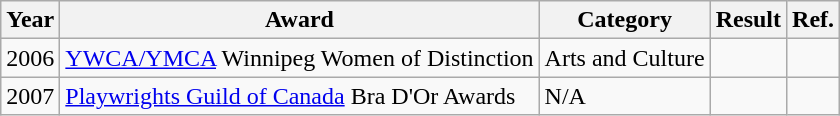<table class="wikitable">
<tr>
<th>Year</th>
<th>Award</th>
<th>Category</th>
<th>Result</th>
<th>Ref.</th>
</tr>
<tr>
<td>2006</td>
<td><a href='#'>YWCA/YMCA</a> Winnipeg Women of Distinction</td>
<td>Arts and Culture</td>
<td></td>
<td></td>
</tr>
<tr>
<td>2007</td>
<td><a href='#'>Playwrights Guild of Canada</a> Bra D'Or Awards</td>
<td>N/A</td>
<td></td>
<td></td>
</tr>
</table>
